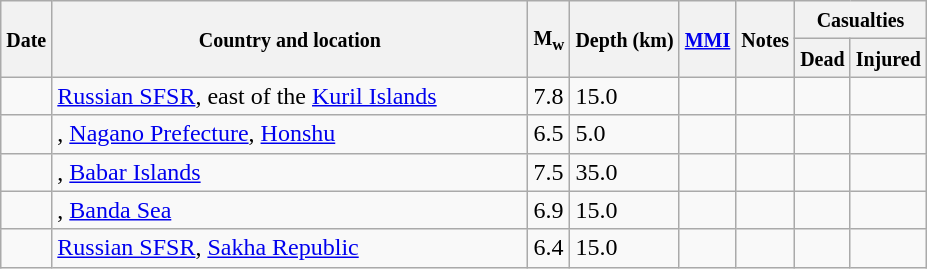<table class="wikitable sortable sort-under" style="border:1px black; margin-left:1em;">
<tr>
<th rowspan="2"><small>Date</small></th>
<th rowspan="2" style="width: 310px"><small>Country and location</small></th>
<th rowspan="2"><small>M<sub>w</sub></small></th>
<th rowspan="2"><small>Depth (km)</small></th>
<th rowspan="2"><small><a href='#'>MMI</a></small></th>
<th rowspan="2" class="unsortable"><small>Notes</small></th>
<th colspan="2"><small>Casualties</small></th>
</tr>
<tr>
<th><small>Dead</small></th>
<th><small>Injured</small></th>
</tr>
<tr>
<td></td>
<td> <a href='#'>Russian SFSR</a>, east of the <a href='#'>Kuril Islands</a></td>
<td>7.8</td>
<td>15.0</td>
<td></td>
<td></td>
<td></td>
<td></td>
</tr>
<tr>
<td></td>
<td>, <a href='#'>Nagano Prefecture</a>, <a href='#'>Honshu</a></td>
<td>6.5</td>
<td>5.0</td>
<td></td>
<td></td>
<td></td>
<td></td>
</tr>
<tr>
<td></td>
<td>, <a href='#'>Babar Islands</a></td>
<td>7.5</td>
<td>35.0</td>
<td></td>
<td></td>
<td></td>
<td></td>
</tr>
<tr>
<td></td>
<td>, <a href='#'>Banda Sea</a></td>
<td>6.9</td>
<td>15.0</td>
<td></td>
<td></td>
<td></td>
<td></td>
</tr>
<tr>
<td></td>
<td> <a href='#'>Russian SFSR</a>, <a href='#'>Sakha Republic</a></td>
<td>6.4</td>
<td>15.0</td>
<td></td>
<td></td>
<td></td>
<td></td>
</tr>
</table>
